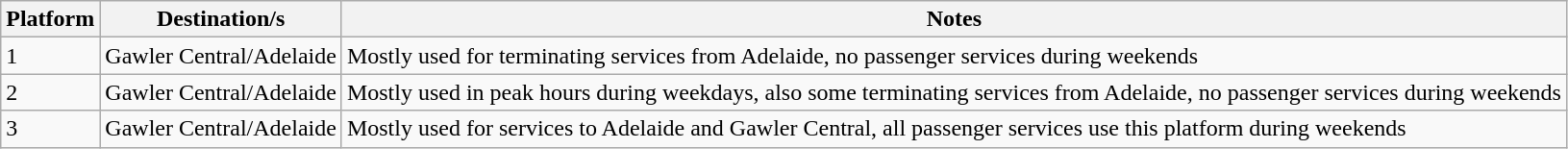<table class="wikitable">
<tr>
<th>Platform</th>
<th>Destination/s</th>
<th>Notes</th>
</tr>
<tr>
<td style=background:#><span>1</span></td>
<td>Gawler Central/Adelaide</td>
<td>Mostly used for terminating services from Adelaide, no passenger services during weekends</td>
</tr>
<tr>
<td style=background:#><span>2</span></td>
<td>Gawler Central/Adelaide</td>
<td>Mostly used in peak hours during weekdays, also some terminating services from Adelaide, no passenger services during weekends</td>
</tr>
<tr>
<td style=background:#><span>3</span></td>
<td>Gawler Central/Adelaide</td>
<td>Mostly used for services to Adelaide and Gawler Central, all passenger services use this platform during weekends</td>
</tr>
</table>
